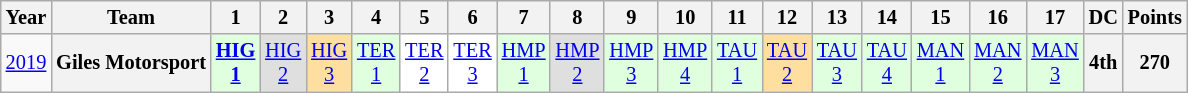<table class="wikitable" style="text-align:center; font-size:85%">
<tr>
<th>Year</th>
<th>Team</th>
<th>1</th>
<th>2</th>
<th>3</th>
<th>4</th>
<th>5</th>
<th>6</th>
<th>7</th>
<th>8</th>
<th>9</th>
<th>10</th>
<th>11</th>
<th>12</th>
<th>13</th>
<th>14</th>
<th>15</th>
<th>16</th>
<th>17</th>
<th>DC</th>
<th>Points</th>
</tr>
<tr>
<td><a href='#'>2019</a></td>
<th nowrap>Giles Motorsport</th>
<td style="background:#DFFFDF;"><strong><a href='#'>HIG<br>1</a></strong><br></td>
<td style="background:#DFDFDF;"><a href='#'>HIG<br>2</a><br></td>
<td style="background:#FFDF9F;"><a href='#'>HIG<br>3</a><br></td>
<td style="background:#DFFFDF;"><a href='#'>TER<br>1</a><br></td>
<td style="background:#FFFFFF;"><a href='#'>TER<br>2</a><br></td>
<td style="background:#FFFFFF;"><a href='#'>TER<br>3</a><br></td>
<td style="background:#DFFFDF;"><a href='#'>HMP<br>1</a><br></td>
<td style="background:#DFDFDF;"><a href='#'>HMP<br>2</a><br></td>
<td style="background:#DFFFDF;"><a href='#'>HMP<br>3</a><br></td>
<td style="background:#DFFFDF;"><a href='#'>HMP<br>4</a><br></td>
<td style="background:#DFFFDF;"><a href='#'>TAU<br>1</a><br></td>
<td style="background:#FFDF9F;"><a href='#'>TAU<br>2</a><br></td>
<td style="background:#DFFFDF;"><a href='#'>TAU<br>3</a><br></td>
<td style="background:#DFFFDF;"><a href='#'>TAU<br>4</a><br></td>
<td style="background:#DFFFDF;"><a href='#'>MAN<br>1</a><br></td>
<td style="background:#DFFFDF;"><a href='#'>MAN<br>2</a><br></td>
<td style="background:#DFFFDF;"><a href='#'>MAN<br>3</a><br></td>
<th>4th</th>
<th>270</th>
</tr>
</table>
